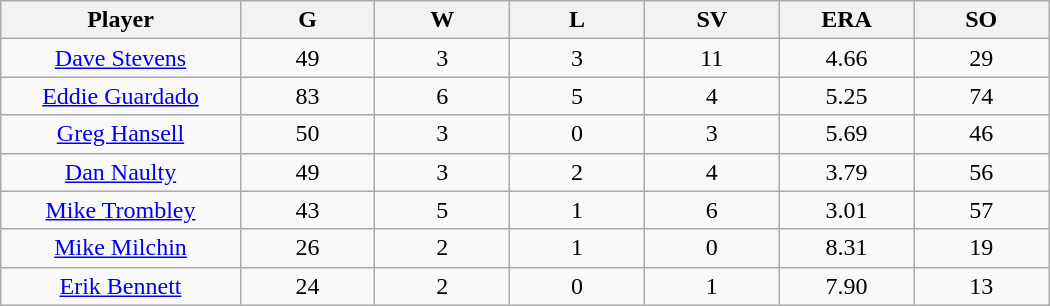<table class="wikitable sortable">
<tr>
<th bgcolor="#DDDDFF" width="16%">Player</th>
<th bgcolor="#DDDDFF" width="9%">G</th>
<th bgcolor="#DDDDFF" width="9%">W</th>
<th bgcolor="#DDDDFF" width="9%">L</th>
<th bgcolor="#DDDDFF" width="9%">SV</th>
<th bgcolor="#DDDDFF" width="9%">ERA</th>
<th bgcolor="#DDDDFF" width="9%">SO</th>
</tr>
<tr align=center>
<td><a href='#'>Dave Stevens</a></td>
<td>49</td>
<td>3</td>
<td>3</td>
<td>11</td>
<td>4.66</td>
<td>29</td>
</tr>
<tr align=center>
<td><a href='#'>Eddie Guardado</a></td>
<td>83</td>
<td>6</td>
<td>5</td>
<td>4</td>
<td>5.25</td>
<td>74</td>
</tr>
<tr align=center>
<td><a href='#'>Greg Hansell</a></td>
<td>50</td>
<td>3</td>
<td>0</td>
<td>3</td>
<td>5.69</td>
<td>46</td>
</tr>
<tr align=center>
<td><a href='#'>Dan Naulty</a></td>
<td>49</td>
<td>3</td>
<td>2</td>
<td>4</td>
<td>3.79</td>
<td>56</td>
</tr>
<tr align=center>
<td><a href='#'>Mike Trombley</a></td>
<td>43</td>
<td>5</td>
<td>1</td>
<td>6</td>
<td>3.01</td>
<td>57</td>
</tr>
<tr align=center>
<td><a href='#'>Mike Milchin</a></td>
<td>26</td>
<td>2</td>
<td>1</td>
<td>0</td>
<td>8.31</td>
<td>19</td>
</tr>
<tr align=center>
<td><a href='#'>Erik Bennett</a></td>
<td>24</td>
<td>2</td>
<td>0</td>
<td>1</td>
<td>7.90</td>
<td>13</td>
</tr>
</table>
